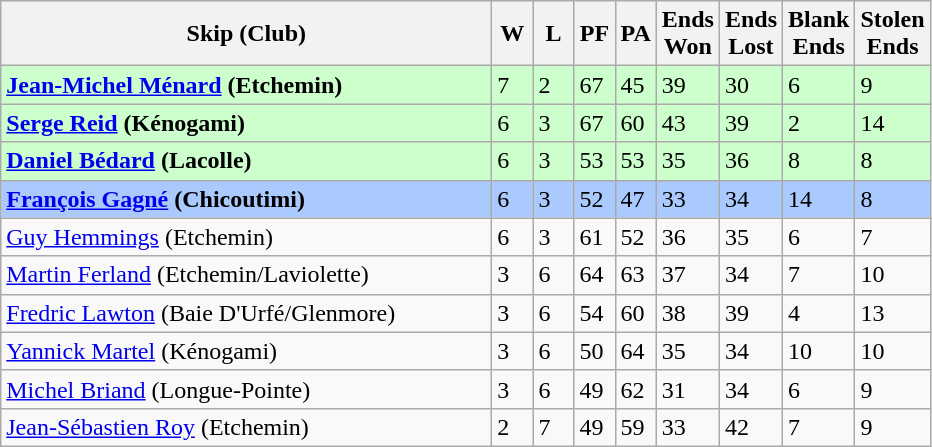<table class="wikitable">
<tr>
<th bgcolor="#efefef" width="320">Skip (Club)</th>
<th bgcolor="#efefef" width="20">W</th>
<th bgcolor="#efefef" width="20">L</th>
<th bgcolor="#efefef" width="20">PF</th>
<th bgcolor="#efefef" width="20">PA</th>
<th bgcolor="#efefef" width="20">Ends <br> Won</th>
<th bgcolor="#efefef" width="20">Ends <br> Lost</th>
<th bgcolor="#efefef" width="20">Blank <br> Ends</th>
<th bgcolor="#efefef" width="20">Stolen <br> Ends</th>
</tr>
<tr bgcolor="#ccffcc">
<td><strong><a href='#'>Jean-Michel Ménard</a> (Etchemin)</strong></td>
<td>7</td>
<td>2</td>
<td>67</td>
<td>45</td>
<td>39</td>
<td>30</td>
<td>6</td>
<td>9</td>
</tr>
<tr bgcolor="#ccffcc">
<td><strong><a href='#'>Serge Reid</a> (Kénogami)</strong></td>
<td>6</td>
<td>3</td>
<td>67</td>
<td>60</td>
<td>43</td>
<td>39</td>
<td>2</td>
<td>14</td>
</tr>
<tr bgcolor="#ccffcc">
<td><strong><a href='#'>Daniel Bédard</a> (Lacolle)</strong></td>
<td>6</td>
<td>3</td>
<td>53</td>
<td>53</td>
<td>35</td>
<td>36</td>
<td>8</td>
<td>8</td>
</tr>
<tr bgcolor="#aac9fc">
<td><strong><a href='#'>François Gagné</a> (Chicoutimi)</strong></td>
<td>6</td>
<td>3</td>
<td>52</td>
<td>47</td>
<td>33</td>
<td>34</td>
<td>14</td>
<td>8</td>
</tr>
<tr>
<td><a href='#'>Guy Hemmings</a> (Etchemin)</td>
<td>6</td>
<td>3</td>
<td>61</td>
<td>52</td>
<td>36</td>
<td>35</td>
<td>6</td>
<td>7</td>
</tr>
<tr>
<td><a href='#'>Martin Ferland</a> (Etchemin/Laviolette)</td>
<td>3</td>
<td>6</td>
<td>64</td>
<td>63</td>
<td>37</td>
<td>34</td>
<td>7</td>
<td>10</td>
</tr>
<tr>
<td><a href='#'>Fredric Lawton</a> (Baie D'Urfé/Glenmore)</td>
<td>3</td>
<td>6</td>
<td>54</td>
<td>60</td>
<td>38</td>
<td>39</td>
<td>4</td>
<td>13</td>
</tr>
<tr>
<td><a href='#'>Yannick Martel</a> (Kénogami)</td>
<td>3</td>
<td>6</td>
<td>50</td>
<td>64</td>
<td>35</td>
<td>34</td>
<td>10</td>
<td>10</td>
</tr>
<tr>
<td><a href='#'>Michel Briand</a> (Longue-Pointe)</td>
<td>3</td>
<td>6</td>
<td>49</td>
<td>62</td>
<td>31</td>
<td>34</td>
<td>6</td>
<td>9</td>
</tr>
<tr>
<td><a href='#'>Jean-Sébastien Roy</a> (Etchemin)</td>
<td>2</td>
<td>7</td>
<td>49</td>
<td>59</td>
<td>33</td>
<td>42</td>
<td>7</td>
<td>9</td>
</tr>
</table>
